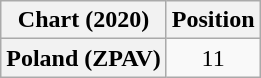<table class="wikitable plainrowheaders" style="text-align:center">
<tr>
<th scope="col">Chart (2020)</th>
<th scope="col">Position</th>
</tr>
<tr>
<th scope="row">Poland (ZPAV)</th>
<td>11</td>
</tr>
</table>
